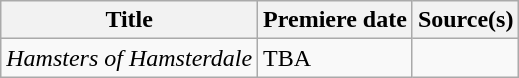<table class="wikitable sortable">
<tr>
<th>Title</th>
<th>Premiere date</th>
<th>Source(s)</th>
</tr>
<tr>
<td><em>Hamsters of Hamsterdale</em></td>
<td>TBA</td>
<td></td>
</tr>
</table>
